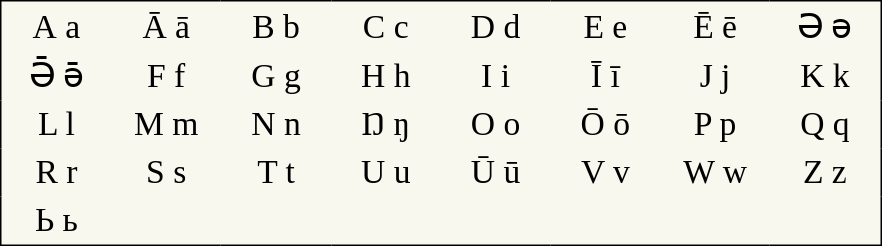<table style="font-family:Arial Unicode MS; font-size:1.4em; border-color:#000000; border-width:1px; border-style:solid; border-collapse:collapse; background-color:#F8F8EF">
<tr>
<td style="width:3em; text-align:center; padding: 3px;">А а</td>
<td style="width:3em; text-align:center; padding: 3px;">Ā ā</td>
<td style="width:3em; text-align:center; padding: 3px;">B b</td>
<td style="width:3em; text-align:center; padding: 3px;">C c</td>
<td style="width:3em; text-align:center; padding: 3px;">D d</td>
<td style="width:3em; text-align:center; padding: 3px;">Е е</td>
<td style="width:3em; text-align:center; padding: 3px;">Ē ē</td>
<td style="width:3em; text-align:center; padding: 3px;">Ə ə</td>
</tr>
<tr>
<td style="width:3em; text-align:center; padding: 3px;">Ə̄ ə̄</td>
<td style="width:3em; text-align:center; padding: 3px;">F f</td>
<td style="width:3em; text-align:center; padding: 3px;">G g</td>
<td style="width:3em; text-align:center; padding: 3px;">H h</td>
<td style="width:3em; text-align:center; padding: 3px;">I i</td>
<td style="width:3em; text-align:center; padding: 3px;">Ī ī</td>
<td style="width:3em; text-align:center; padding: 3px;">J j</td>
<td style="width:3em; text-align:center; padding: 3px;">K k</td>
</tr>
<tr>
<td style="width:3em; text-align:center; padding: 3px;">L l</td>
<td style="width:3em; text-align:center; padding: 3px;">M m</td>
<td style="width:3em; text-align:center; padding: 3px;">N n</td>
<td style="width:3em; text-align:center; padding: 3px;">Ŋ ŋ</td>
<td style="width:3em; text-align:center; padding: 3px;">O o</td>
<td style="width:3em; text-align:center; padding: 3px;">Ō ō</td>
<td style="width:3em; text-align:center; padding: 3px;">P p</td>
<td style="width:3em; text-align:center; padding: 3px;">Q q</td>
</tr>
<tr>
<td style="width:3em; text-align:center; padding: 3px;">R r</td>
<td style="width:3em; text-align:center; padding: 3px;">S s</td>
<td style="width:3em; text-align:center; padding: 3px;">T t</td>
<td style="width:3em; text-align:center; padding: 3px;">U u</td>
<td style="width:3em; text-align:center; padding: 3px;">Ū ū</td>
<td style="width:3em; text-align:center; padding: 3px;">V v</td>
<td style="width:3em; text-align:center; padding: 3px;">W w</td>
<td style="width:3em; text-align:center; padding: 3px;">Z z</td>
</tr>
<tr>
<td style="width:3em; text-align:center; padding: 3px;">Ь ь</td>
<td></td>
<td></td>
<td></td>
<td></td>
<td></td>
<td></td>
<td></td>
</tr>
</table>
